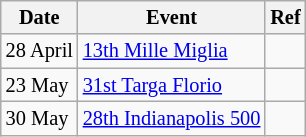<table class="wikitable" style="font-size: 85%">
<tr>
<th>Date</th>
<th>Event</th>
<th>Ref</th>
</tr>
<tr>
<td>28 April</td>
<td><a href='#'>13th Mille Miglia</a></td>
<td></td>
</tr>
<tr>
<td>23 May</td>
<td><a href='#'>31st Targa Florio</a></td>
<td></td>
</tr>
<tr>
<td>30 May</td>
<td><a href='#'>28th Indianapolis 500</a></td>
<td></td>
</tr>
</table>
